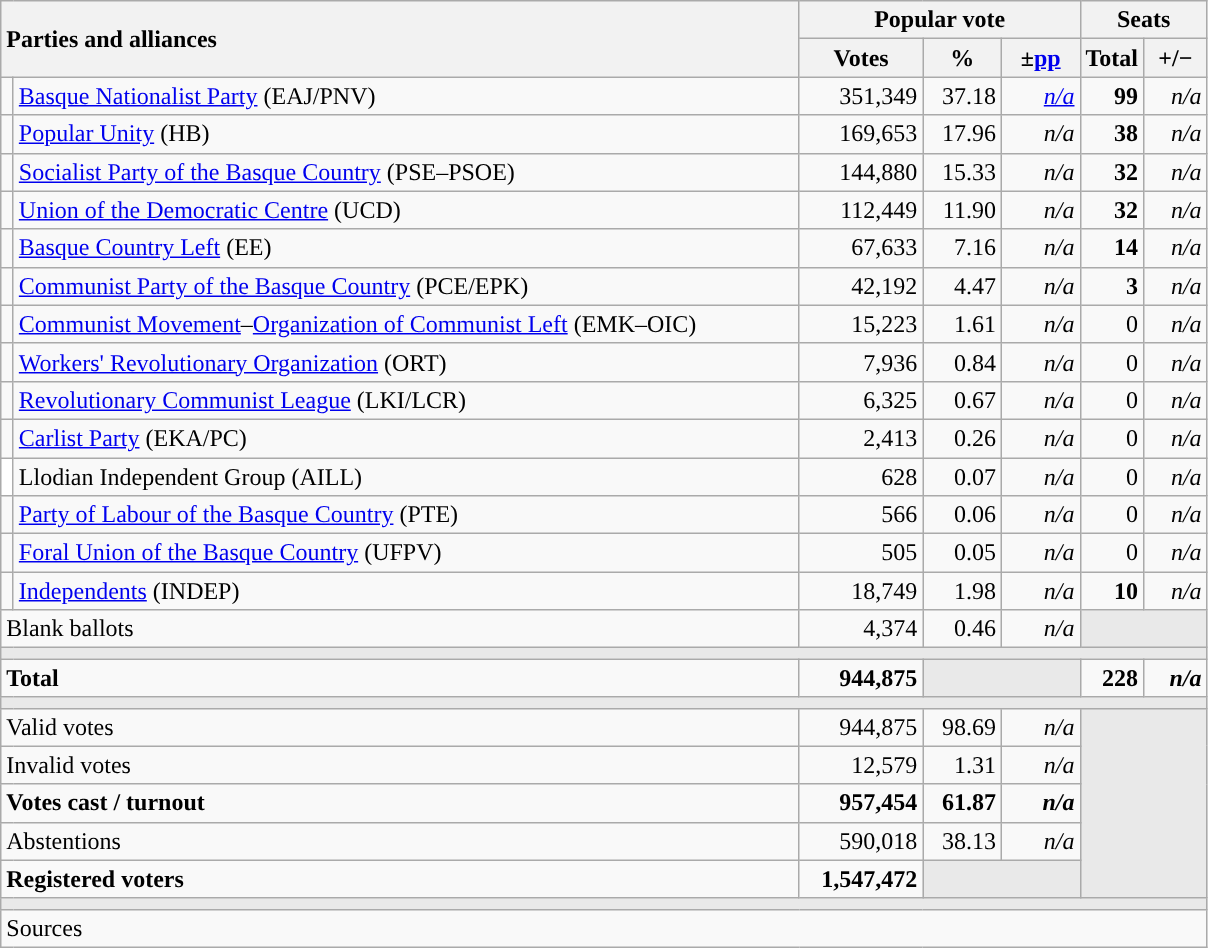<table class="wikitable" style="text-align:right;">
<tr>
<th style="text-align:left;" rowspan="2" colspan="2" width="525">Parties and alliances</th>
<th colspan="3">Popular vote</th>
<th colspan="2">Seats</th>
</tr>
<tr>
<th width="75">Votes</th>
<th width="45">%</th>
<th width="45">±<a href='#'>pp</a></th>
<th width="35">Total</th>
<th width="35">+/−</th>
</tr>
<tr>
<td width="1" style="color:inherit;background:"></td>
<td align="left"><a href='#'>Basque Nationalist Party</a> (EAJ/PNV)</td>
<td>351,349</td>
<td>37.18</td>
<td><em><a href='#'>n/a</a></em></td>
<td><strong>99</strong></td>
<td><em>n/a</em></td>
</tr>
<tr>
<td style="color:inherit;background:"></td>
<td align="left"><a href='#'>Popular Unity</a> (HB)</td>
<td>169,653</td>
<td>17.96</td>
<td><em>n/a</em></td>
<td><strong>38</strong></td>
<td><em>n/a</em></td>
</tr>
<tr>
<td style="color:inherit;background:"></td>
<td align="left"><a href='#'>Socialist Party of the Basque Country</a> (PSE–PSOE)</td>
<td>144,880</td>
<td>15.33</td>
<td><em>n/a</em></td>
<td><strong>32</strong></td>
<td><em>n/a</em></td>
</tr>
<tr>
<td style="color:inherit;background:"></td>
<td align="left"><a href='#'>Union of the Democratic Centre</a> (UCD)</td>
<td>112,449</td>
<td>11.90</td>
<td><em>n/a</em></td>
<td><strong>32</strong></td>
<td><em>n/a</em></td>
</tr>
<tr>
<td style="color:inherit;background:"></td>
<td align="left"><a href='#'>Basque Country Left</a> (EE)</td>
<td>67,633</td>
<td>7.16</td>
<td><em>n/a</em></td>
<td><strong>14</strong></td>
<td><em>n/a</em></td>
</tr>
<tr>
<td style="color:inherit;background:"></td>
<td align="left"><a href='#'>Communist Party of the Basque Country</a> (PCE/EPK)</td>
<td>42,192</td>
<td>4.47</td>
<td><em>n/a</em></td>
<td><strong>3</strong></td>
<td><em>n/a</em></td>
</tr>
<tr>
<td style="color:inherit;background:"></td>
<td align="left"><a href='#'>Communist Movement</a>–<a href='#'>Organization of Communist Left</a> (EMK–OIC)</td>
<td>15,223</td>
<td>1.61</td>
<td><em>n/a</em></td>
<td>0</td>
<td><em>n/a</em></td>
</tr>
<tr>
<td style="color:inherit;background:"></td>
<td align="left"><a href='#'>Workers' Revolutionary Organization</a> (ORT)</td>
<td>7,936</td>
<td>0.84</td>
<td><em>n/a</em></td>
<td>0</td>
<td><em>n/a</em></td>
</tr>
<tr>
<td style="color:inherit;background:"></td>
<td align="left"><a href='#'>Revolutionary Communist League</a> (LKI/LCR)</td>
<td>6,325</td>
<td>0.67</td>
<td><em>n/a</em></td>
<td>0</td>
<td><em>n/a</em></td>
</tr>
<tr>
<td style="color:inherit;background:"></td>
<td align="left"><a href='#'>Carlist Party</a> (EKA/PC)</td>
<td>2,413</td>
<td>0.26</td>
<td><em>n/a</em></td>
<td>0</td>
<td><em>n/a</em></td>
</tr>
<tr>
<td bgcolor="white"></td>
<td align="left">Llodian Independent Group (AILL)</td>
<td>628</td>
<td>0.07</td>
<td><em>n/a</em></td>
<td>0</td>
<td><em>n/a</em></td>
</tr>
<tr>
<td style="color:inherit;background:"></td>
<td align="left"><a href='#'>Party of Labour of the Basque Country</a> (PTE)</td>
<td>566</td>
<td>0.06</td>
<td><em>n/a</em></td>
<td>0</td>
<td><em>n/a</em></td>
</tr>
<tr>
<td style="color:inherit;background:"></td>
<td align="left"><a href='#'>Foral Union of the Basque Country</a> (UFPV)</td>
<td>505</td>
<td>0.05</td>
<td><em>n/a</em></td>
<td>0</td>
<td><em>n/a</em></td>
</tr>
<tr>
<td style="color:inherit;background:"></td>
<td align="left"><a href='#'>Independents</a> (INDEP)</td>
<td>18,749</td>
<td>1.98</td>
<td><em>n/a</em></td>
<td><strong>10</strong></td>
<td><em>n/a</em></td>
</tr>
<tr>
<td align="left" colspan="2">Blank ballots</td>
<td>4,374</td>
<td>0.46</td>
<td><em>n/a</em></td>
<td bgcolor="#E9E9E9" colspan="2"></td>
</tr>
<tr>
<td colspan="7" bgcolor="#E9E9E9"></td>
</tr>
<tr style="font-weight:bold;">
<td align="left" colspan="2">Total</td>
<td>944,875</td>
<td bgcolor="#E9E9E9" colspan="2"></td>
<td>228</td>
<td><em>n/a</em></td>
</tr>
<tr>
<td colspan="7" bgcolor="#E9E9E9"></td>
</tr>
<tr>
<td align="left" colspan="2">Valid votes</td>
<td>944,875</td>
<td>98.69</td>
<td><em>n/a</em></td>
<td bgcolor="#E9E9E9" colspan="2" rowspan="5"></td>
</tr>
<tr>
<td align="left" colspan="2">Invalid votes</td>
<td>12,579</td>
<td>1.31</td>
<td><em>n/a</em></td>
</tr>
<tr style="font-weight:bold;">
<td align="left" colspan="2">Votes cast / turnout</td>
<td>957,454</td>
<td>61.87</td>
<td><em>n/a</em></td>
</tr>
<tr>
<td align="left" colspan="2">Abstentions</td>
<td>590,018</td>
<td>38.13</td>
<td><em>n/a</em></td>
</tr>
<tr style="font-weight:bold;">
<td align="left" colspan="2">Registered voters</td>
<td>1,547,472</td>
<td bgcolor="#E9E9E9" colspan="2"></td>
</tr>
<tr>
<td colspan="7" bgcolor="#E9E9E9"></td>
</tr>
<tr>
<td align="left" colspan="7">Sources</td>
</tr>
</table>
